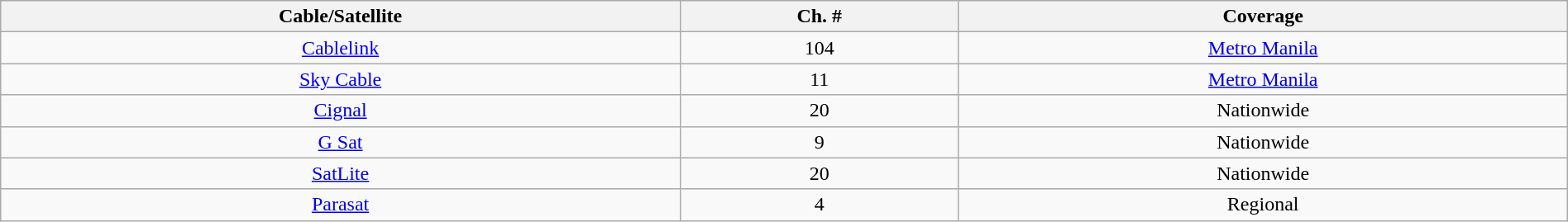<table class="wikitable sortable" style="width:100%; text-align:center;">
<tr>
<th>Cable/Satellite</th>
<th>Ch. #</th>
<th class="unsortable">Coverage</th>
</tr>
<tr>
<td><a href='#'>Cablelink</a></td>
<td>104</td>
<td><a href='#'>Metro Manila</a></td>
</tr>
<tr>
<td><a href='#'>Sky Cable</a></td>
<td>11</td>
<td><a href='#'>Metro Manila</a></td>
</tr>
<tr>
<td><a href='#'>Cignal</a></td>
<td>20</td>
<td>Nationwide</td>
</tr>
<tr>
<td><a href='#'>G Sat</a></td>
<td>9</td>
<td>Nationwide</td>
</tr>
<tr>
<td><a href='#'>SatLite</a></td>
<td>20</td>
<td>Nationwide</td>
</tr>
<tr>
<td><a href='#'>Parasat</a></td>
<td>4</td>
<td>Regional</td>
</tr>
</table>
